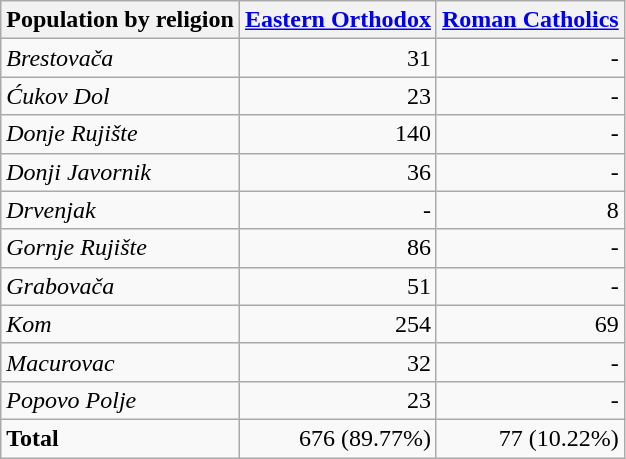<table class="wikitable sortable">
<tr>
<th>Population by religion</th>
<th><a href='#'>Eastern Orthodox</a></th>
<th><a href='#'>Roman Catholics</a></th>
</tr>
<tr>
<td><em>Brestovača</em></td>
<td align="right">31</td>
<td align="right">-</td>
</tr>
<tr>
<td><em>Ćukov Dol</em></td>
<td align="right">23</td>
<td align="right">-</td>
</tr>
<tr>
<td><em>Donje Rujište</em></td>
<td align="right">140</td>
<td align="right">-</td>
</tr>
<tr>
<td><em>Donji Javornik</em></td>
<td align="right">36</td>
<td align="right">-</td>
</tr>
<tr>
<td><em>Drvenjak</em></td>
<td align="right">-</td>
<td align="right">8</td>
</tr>
<tr>
<td><em>Gornje Rujište</em></td>
<td align="right">86</td>
<td align="right">-</td>
</tr>
<tr>
<td><em>Grabovača</em></td>
<td align="right">51</td>
<td align="right">-</td>
</tr>
<tr>
<td><em>Kom</em></td>
<td align="right">254</td>
<td align="right">69</td>
</tr>
<tr>
<td><em>Macurovac</em></td>
<td align="right">32</td>
<td align="right">-</td>
</tr>
<tr>
<td><em>Popovo Polje</em></td>
<td align="right">23</td>
<td align="right">-</td>
</tr>
<tr>
<td><strong>Total</strong></td>
<td align="right">676 (89.77%)</td>
<td align="right">77 (10.22%)</td>
</tr>
</table>
